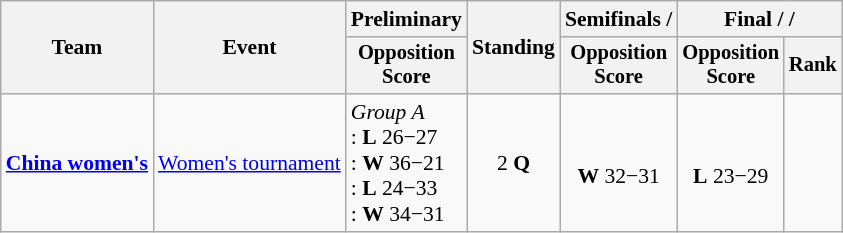<table class=wikitable style=font-size:90%;text-align:center>
<tr>
<th rowspan=2>Team</th>
<th rowspan=2>Event</th>
<th>Preliminary</th>
<th rowspan=2>Standing</th>
<th>Semifinals / </th>
<th colspan=2>Final /  / </th>
</tr>
<tr style="font-size:95%">
<th>Opposition<br>Score</th>
<th>Opposition<br>Score</th>
<th>Opposition<br>Score</th>
<th>Rank</th>
</tr>
<tr>
<td align=left><strong><a href='#'>China women's</a></strong></td>
<td align=left><a href='#'>Women's tournament</a></td>
<td align=left><em>Group A</em><br>: <strong>L</strong> 26−27<br>: <strong>W</strong> 36−21<br>: <strong>L</strong> 24−33 <br>: <strong>W</strong> 34−31</td>
<td>2 <strong>Q</strong></td>
<td> <br> <strong>W</strong> 32−31</td>
<td> <br> <strong>L</strong> 23−29</td>
<td></td>
</tr>
</table>
